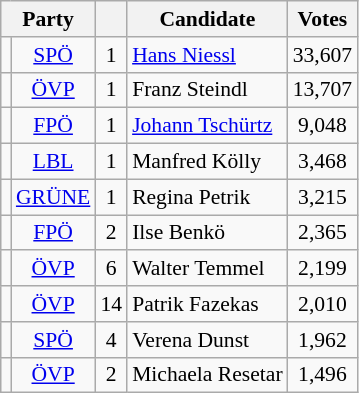<table class="wikitable" style="font-size:90%; text-align:center">
<tr>
<th colspan=2>Party</th>
<th></th>
<th>Candidate</th>
<th>Votes</th>
</tr>
<tr>
<td bgcolor=></td>
<td><a href='#'>SPÖ</a></td>
<td>1</td>
<td align=left><a href='#'>Hans Niessl</a></td>
<td>33,607</td>
</tr>
<tr>
<td bgcolor=></td>
<td><a href='#'>ÖVP</a></td>
<td>1</td>
<td align=left>Franz Steindl</td>
<td>13,707</td>
</tr>
<tr>
<td bgcolor=></td>
<td><a href='#'>FPÖ</a></td>
<td>1</td>
<td align=left><a href='#'>Johann Tschürtz</a></td>
<td>9,048</td>
</tr>
<tr>
<td bgcolor=></td>
<td><a href='#'>LBL</a></td>
<td>1</td>
<td align=left>Manfred Kölly</td>
<td>3,468</td>
</tr>
<tr>
<td bgcolor=></td>
<td><a href='#'>GRÜNE</a></td>
<td>1</td>
<td align=left>Regina Petrik</td>
<td>3,215</td>
</tr>
<tr>
<td bgcolor=></td>
<td><a href='#'>FPÖ</a></td>
<td>2</td>
<td align=left>Ilse Benkö</td>
<td>2,365</td>
</tr>
<tr>
<td bgcolor=></td>
<td><a href='#'>ÖVP</a></td>
<td>6</td>
<td align=left>Walter Temmel</td>
<td>2,199</td>
</tr>
<tr>
<td bgcolor=></td>
<td><a href='#'>ÖVP</a></td>
<td>14</td>
<td align=left>Patrik Fazekas</td>
<td>2,010</td>
</tr>
<tr>
<td bgcolor=></td>
<td><a href='#'>SPÖ</a></td>
<td>4</td>
<td align=left>Verena Dunst</td>
<td>1,962</td>
</tr>
<tr>
<td bgcolor=></td>
<td><a href='#'>ÖVP</a></td>
<td>2</td>
<td align=left>Michaela Resetar</td>
<td>1,496</td>
</tr>
</table>
